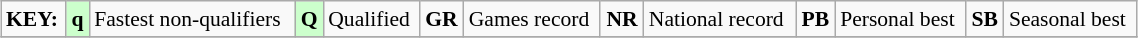<table class="wikitable" style="margin:0.5em auto; font-size:90%;position:relative;" width=60%>
<tr>
<td><strong>KEY:</strong></td>
<td bgcolor=ccffcc align=center><strong>q</strong></td>
<td>Fastest non-qualifiers</td>
<td bgcolor=ccffcc align=center><strong>Q</strong></td>
<td>Qualified</td>
<td align=center><strong>GR</strong></td>
<td>Games record</td>
<td align=center><strong>NR</strong></td>
<td>National record</td>
<td align=center><strong>PB</strong></td>
<td>Personal best</td>
<td align=center><strong>SB</strong></td>
<td>Seasonal best</td>
</tr>
<tr>
</tr>
</table>
